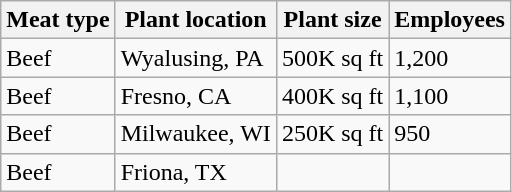<table class="wikitable">
<tr>
<th>Meat type</th>
<th>Plant location</th>
<th>Plant size</th>
<th>Employees</th>
</tr>
<tr>
<td>Beef</td>
<td>Wyalusing, PA</td>
<td>500K sq ft</td>
<td>1,200</td>
</tr>
<tr>
<td>Beef</td>
<td>Fresno, CA</td>
<td>400K sq ft</td>
<td>1,100</td>
</tr>
<tr>
<td>Beef</td>
<td>Milwaukee, WI</td>
<td>250K sq ft</td>
<td>950</td>
</tr>
<tr>
<td>Beef</td>
<td>Friona, TX</td>
<td></td>
<td></td>
</tr>
</table>
